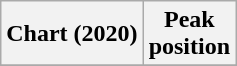<table class="wikitable plainrowheaders">
<tr>
<th>Chart (2020)</th>
<th>Peak<br>position</th>
</tr>
<tr>
</tr>
</table>
